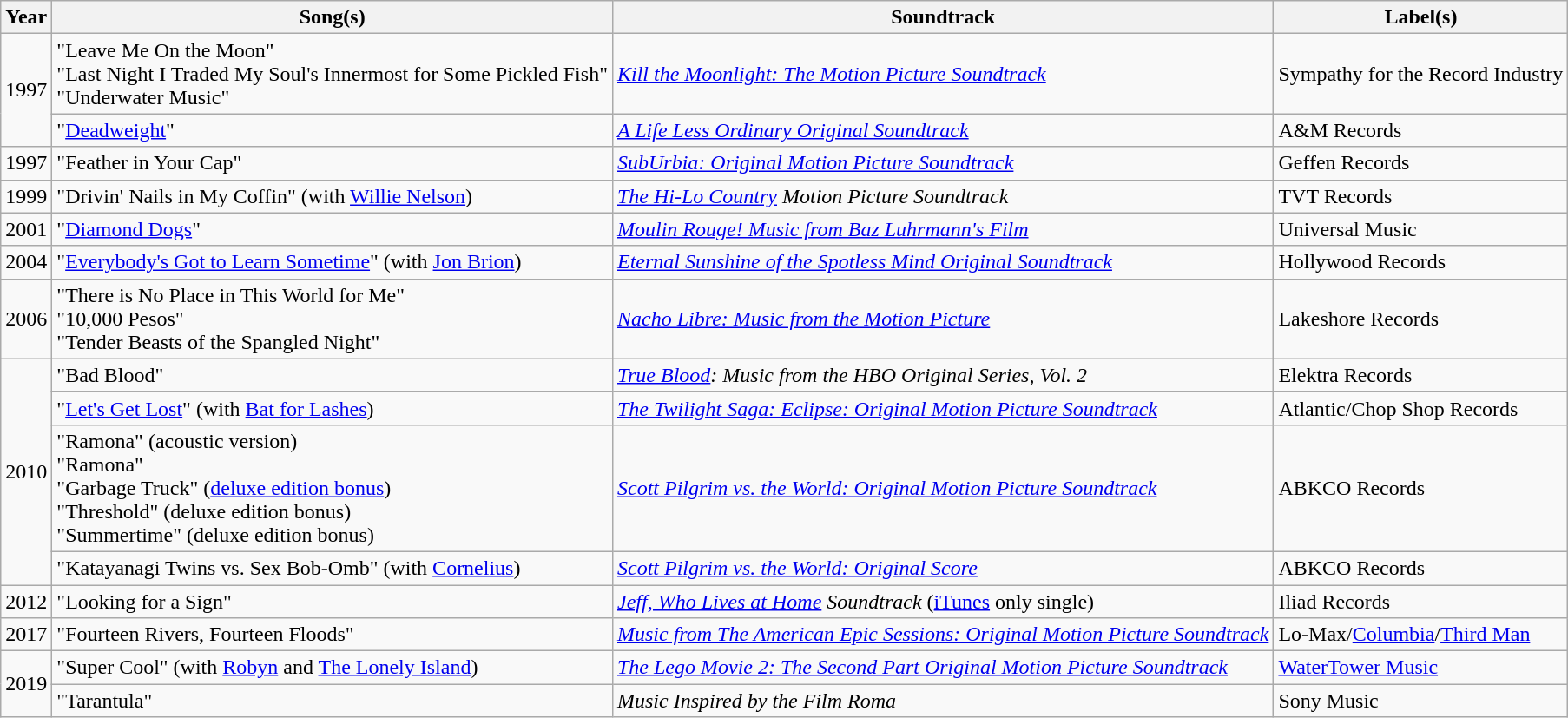<table class="wikitable">
<tr>
<th>Year</th>
<th>Song(s)</th>
<th>Soundtrack</th>
<th>Label(s)</th>
</tr>
<tr>
<td rowspan="2">1997</td>
<td>"Leave Me On the Moon"<br>"Last Night I Traded My Soul's Innermost for Some Pickled Fish"<br>"Underwater Music"</td>
<td><em><a href='#'>Kill the Moonlight: The Motion Picture Soundtrack</a></em></td>
<td>Sympathy for the Record Industry</td>
</tr>
<tr>
<td>"<a href='#'>Deadweight</a>"</td>
<td><em><a href='#'>A Life Less Ordinary Original Soundtrack</a></em></td>
<td>A&M Records</td>
</tr>
<tr>
<td>1997</td>
<td>"Feather in Your Cap"</td>
<td><em><a href='#'>SubUrbia: Original Motion Picture Soundtrack</a></em></td>
<td>Geffen Records</td>
</tr>
<tr>
<td>1999</td>
<td>"Drivin' Nails in My Coffin" (with <a href='#'>Willie Nelson</a>)</td>
<td><em><a href='#'>The Hi-Lo Country</a> Motion Picture Soundtrack</em></td>
<td>TVT Records</td>
</tr>
<tr>
<td>2001</td>
<td>"<a href='#'>Diamond Dogs</a>"</td>
<td><em><a href='#'>Moulin Rouge! Music from Baz Luhrmann's Film</a></em></td>
<td>Universal Music</td>
</tr>
<tr>
<td>2004</td>
<td>"<a href='#'>Everybody's Got to Learn Sometime</a>" (with <a href='#'>Jon Brion</a>)</td>
<td><em><a href='#'>Eternal Sunshine of the Spotless Mind Original Soundtrack</a></em></td>
<td>Hollywood Records</td>
</tr>
<tr>
<td>2006</td>
<td>"There is No Place in This World for Me"<br>"10,000 Pesos"<br>"Tender Beasts of the Spangled Night"</td>
<td><em><a href='#'>Nacho Libre: Music from the Motion Picture</a></em></td>
<td>Lakeshore Records</td>
</tr>
<tr>
<td rowspan="4">2010</td>
<td>"Bad Blood"</td>
<td><em><a href='#'>True Blood</a>: Music from the HBO Original Series, Vol. 2</em></td>
<td>Elektra Records</td>
</tr>
<tr>
<td>"<a href='#'>Let's Get Lost</a>" (with <a href='#'>Bat for Lashes</a>)</td>
<td><em><a href='#'>The Twilight Saga: Eclipse: Original Motion Picture Soundtrack</a></em></td>
<td>Atlantic/Chop Shop Records</td>
</tr>
<tr>
<td>"Ramona" (acoustic version)<br>"Ramona"<br>"Garbage Truck" (<a href='#'>deluxe edition bonus</a>)<br>"Threshold" (deluxe edition bonus)<br>"Summertime" (deluxe edition bonus)</td>
<td><em><a href='#'>Scott Pilgrim vs. the World: Original Motion Picture Soundtrack</a></em></td>
<td>ABKCO Records</td>
</tr>
<tr>
<td>"Katayanagi Twins vs. Sex Bob-Omb" (with <a href='#'>Cornelius</a>)</td>
<td><em><a href='#'>Scott Pilgrim vs. the World: Original Score</a></em></td>
<td>ABKCO Records</td>
</tr>
<tr>
<td>2012</td>
<td>"Looking for a Sign"</td>
<td><em><a href='#'>Jeff, Who Lives at Home</a> Soundtrack</em> (<a href='#'>iTunes</a> only single)</td>
<td>Iliad Records</td>
</tr>
<tr>
<td>2017</td>
<td>"Fourteen Rivers, Fourteen Floods"</td>
<td><em><a href='#'>Music from The American Epic Sessions: Original Motion Picture Soundtrack</a></em></td>
<td>Lo-Max/<a href='#'>Columbia</a>/<a href='#'>Third Man</a></td>
</tr>
<tr>
<td rowspan="2">2019</td>
<td>"Super Cool" (with <a href='#'>Robyn</a> and <a href='#'>The Lonely Island</a>)</td>
<td><em><a href='#'>The Lego Movie 2: The Second Part Original Motion Picture Soundtrack</a></em></td>
<td><a href='#'>WaterTower Music</a></td>
</tr>
<tr>
<td>"Tarantula"</td>
<td><em>Music Inspired by the Film Roma</em></td>
<td>Sony Music</td>
</tr>
</table>
